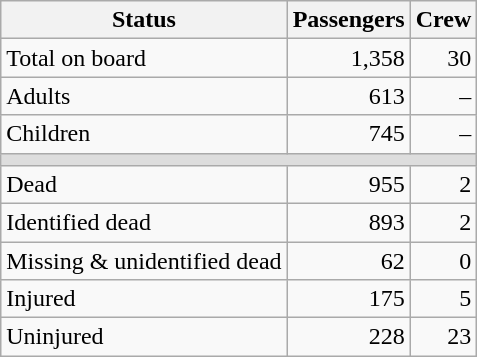<table class= "wikitable" style="text-align:right;">
<tr>
<th><strong>Status</strong></th>
<th><strong>Passengers</strong></th>
<th><strong>Crew</strong></th>
</tr>
<tr>
<td style="text-align:left;">Total on board</td>
<td>1,358</td>
<td>30</td>
</tr>
<tr>
<td style="text-align:left;"> Adults</td>
<td>613</td>
<td>–</td>
</tr>
<tr>
<td style="text-align:left;"> Children</td>
<td>745</td>
<td>–</td>
</tr>
<tr>
<td style="font-size:20%;background:#ddd;" colspan=3> </td>
</tr>
<tr>
<td style="text-align:left;">Dead</td>
<td>955</td>
<td>2</td>
</tr>
<tr>
<td style="text-align:left;"> Identified dead</td>
<td>893</td>
<td>2</td>
</tr>
<tr>
<td style="text-align:left;"> Missing & unidentified dead</td>
<td>62</td>
<td>0</td>
</tr>
<tr>
<td style="text-align:left;">Injured</td>
<td>175</td>
<td>5</td>
</tr>
<tr>
<td style="text-align:left;">Uninjured</td>
<td>228</td>
<td>23</td>
</tr>
</table>
